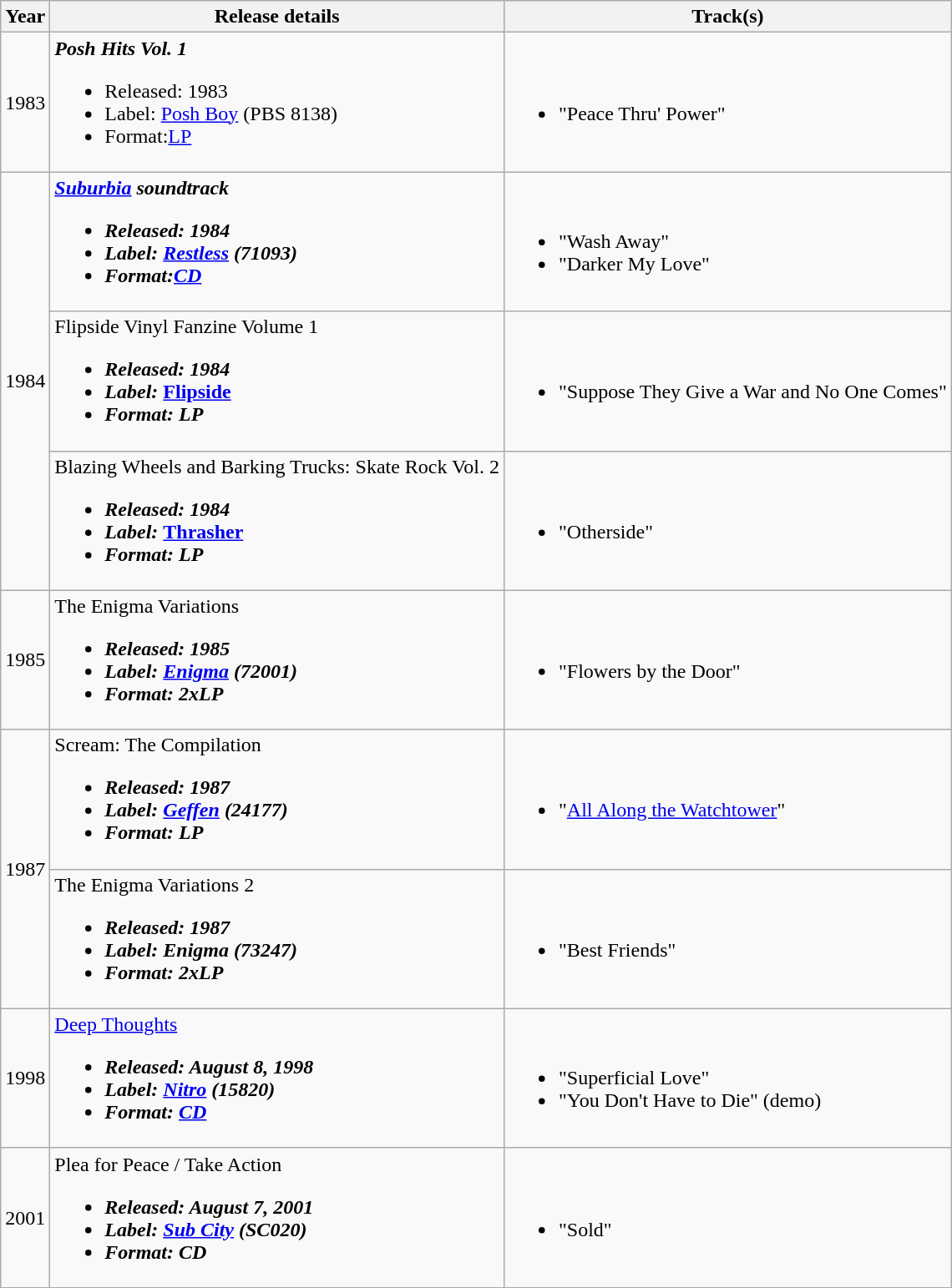<table class ="wikitable">
<tr>
<th>Year</th>
<th>Release details</th>
<th>Track(s)</th>
</tr>
<tr>
<td>1983</td>
<td><strong><em>Posh Hits Vol. 1</em></strong><br><ul><li>Released: 1983</li><li>Label: <a href='#'>Posh Boy</a> (PBS 8138)</li><li>Format:<a href='#'>LP</a></li></ul></td>
<td><br><ul><li>"Peace Thru' Power"</li></ul></td>
</tr>
<tr>
<td rowspan="3">1984</td>
<td><strong><em><a href='#'>Suburbia</a><em> soundtrack<strong><br><ul><li>Released: 1984</li><li>Label: <a href='#'>Restless</a> (71093)</li><li>Format:<a href='#'>CD</a></li></ul></td>
<td><br><ul><li>"Wash Away" </li><li>"Darker My Love" </li></ul></td>
</tr>
<tr>
<td></em></strong>Flipside Vinyl Fanzine Volume 1<strong><em><br><ul><li>Released: 1984</li><li>Label: </em><a href='#'>Flipside</a><em></li><li>Format: LP</li></ul></td>
<td><br><ul><li>"Suppose They Give a War and No One Comes"<br></li></ul></td>
</tr>
<tr>
<td></em></strong>Blazing Wheels and Barking Trucks: Skate Rock Vol. 2<strong><em><br><ul><li>Released: 1984</li><li>Label: </em><a href='#'>Thrasher</a><em></li><li>Format: LP</li></ul></td>
<td><br><ul><li>"Otherside"</li></ul></td>
</tr>
<tr>
<td>1985</td>
<td></em></strong>The Enigma Variations<strong><em><br><ul><li>Released: 1985</li><li>Label: <a href='#'>Enigma</a> (72001)</li><li>Format: 2xLP</li></ul></td>
<td><br><ul><li>"Flowers by the Door"</li></ul></td>
</tr>
<tr>
<td rowspan="2">1987</td>
<td></em></strong>Scream: The Compilation<strong><em><br><ul><li>Released: 1987</li><li>Label: <a href='#'>Geffen</a> (24177)</li><li>Format: LP</li></ul></td>
<td><br><ul><li>"<a href='#'>All Along the Watchtower</a>"</li></ul></td>
</tr>
<tr>
<td></em></strong>The Enigma Variations 2<strong><em><br><ul><li>Released: 1987</li><li>Label: Enigma (73247)</li><li>Format: 2xLP</li></ul></td>
<td><br><ul><li>"Best Friends"</li></ul></td>
</tr>
<tr>
<td>1998</td>
<td></em></strong><a href='#'>Deep Thoughts</a><strong><em><br><ul><li>Released: August 8, 1998</li><li>Label: <a href='#'>Nitro</a> (15820)</li><li>Format: <a href='#'>CD</a></li></ul></td>
<td><br><ul><li>"Superficial Love"</li><li>"You Don't Have to Die" (demo)</li></ul></td>
</tr>
<tr>
<td>2001</td>
<td></em></strong>Plea for Peace / Take Action<strong><em><br><ul><li>Released: August 7, 2001</li><li>Label: <a href='#'>Sub City</a> (SC020)</li><li>Format: CD</li></ul></td>
<td><br><ul><li>"Sold"</li></ul></td>
</tr>
<tr>
</tr>
</table>
